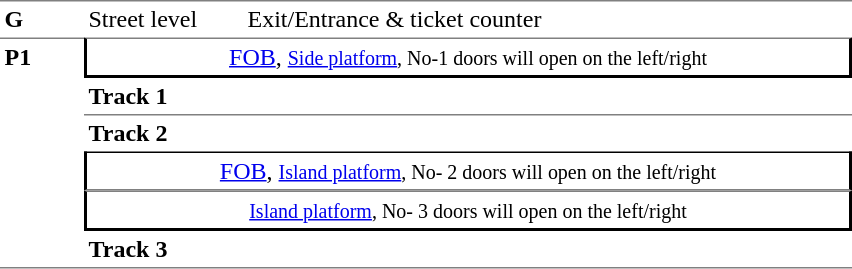<table table border=0 cellspacing=0 cellpadding=3>
<tr>
<td style="border-top:solid 1px gray;" width=50 valign=top><strong>G</strong></td>
<td style="border-top:solid 1px gray;" width=100 valign=top>Street level</td>
<td style="border-top:solid 1px gray;" width=400 valign=top>Exit/Entrance & ticket counter</td>
</tr>
<tr>
<td style="border-top:solid 1px gray;border-bottom:solid 1px gray;" width=50 rowspan=6 valign=top><strong>P1</strong></td>
<td style="border-top:solid 1px gray;border-right:solid 2px black;border-left:solid 2px black;border-bottom:solid 2px black;text-align:center;" colspan=2><a href='#'>FOB</a>, <small><a href='#'>Side platform</a>, No-1 doors will open on the left/right</small></td>
</tr>
<tr>
<td style="border-bottom:solid 1px gray;" width=100><strong>Track 1</strong></td>
<td style="border-bottom:solid 1px gray;" width=400></td>
</tr>
<tr>
<td><strong>Track 2</strong></td>
<td></td>
</tr>
<tr>
<td style="border-top:solid 1px black;border-right:solid 2px black;border-left:solid 2px black;border-bottom:solid 1px gray;text-align:center;" colspan=2><a href='#'>FOB</a>, <small><a href='#'>Island platform</a>, No- 2 doors will open on the left/right</small></td>
</tr>
<tr>
<td style="border-top:solid 1px gray;border-right:solid 2px black;border-left:solid 2px black;border-bottom:solid 2px black;text-align:center;" colspan=2><small><a href='#'>Island platform</a>, No- 3 doors will open on the left/right</small></td>
</tr>
<tr>
<td style="border-bottom:solid 1px gray;" width=100><strong>Track 3</strong></td>
<td style="border-bottom:solid 1px gray;" width=400></td>
</tr>
<tr>
</tr>
</table>
